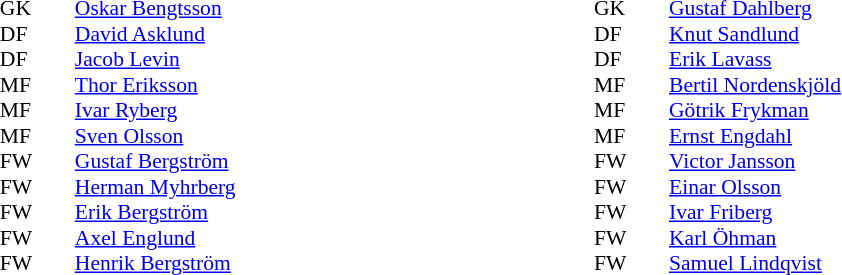<table width="100%">
<tr>
<td valign="top" width="50%"><br><table style="font-size: 90%" cellspacing="0" cellpadding="0" align=center>
<tr>
<th width="25"></th>
<th width="25"></th>
</tr>
<tr>
<td>GK</td>
<td></td>
<td> <a href='#'>Oskar Bengtsson</a></td>
</tr>
<tr>
<td>DF</td>
<td></td>
<td> <a href='#'>David Asklund</a></td>
</tr>
<tr>
<td>DF</td>
<td></td>
<td> <a href='#'>Jacob Levin</a></td>
</tr>
<tr>
<td>MF</td>
<td></td>
<td> <a href='#'>Thor Eriksson</a></td>
</tr>
<tr>
<td>MF</td>
<td></td>
<td> <a href='#'>Ivar Ryberg</a></td>
</tr>
<tr>
<td>MF</td>
<td></td>
<td> <a href='#'>Sven Olsson</a></td>
</tr>
<tr>
<td>FW</td>
<td></td>
<td> <a href='#'>Gustaf Bergström</a></td>
</tr>
<tr>
<td>FW</td>
<td></td>
<td> <a href='#'>Herman Myhrberg</a></td>
</tr>
<tr>
<td>FW</td>
<td></td>
<td> <a href='#'>Erik Bergström</a></td>
</tr>
<tr>
<td>FW</td>
<td></td>
<td> <a href='#'>Axel Englund</a></td>
</tr>
<tr>
<td>FW</td>
<td></td>
<td> <a href='#'>Henrik Bergström</a></td>
</tr>
</table>
</td>
<td valign="top" width="50%"><br><table style="font-size: 90%" cellspacing="0" cellpadding="0">
<tr>
<th width="25"></th>
<th width="25"></th>
</tr>
<tr>
<td>GK</td>
<td></td>
<td> <a href='#'>Gustaf Dahlberg</a></td>
</tr>
<tr>
<td>DF</td>
<td></td>
<td> <a href='#'>Knut Sandlund</a></td>
</tr>
<tr>
<td>DF</td>
<td></td>
<td> <a href='#'>Erik Lavass</a></td>
</tr>
<tr>
<td>MF</td>
<td></td>
<td> <a href='#'>Bertil Nordenskjöld</a></td>
</tr>
<tr>
<td>MF</td>
<td></td>
<td> <a href='#'>Götrik Frykman</a></td>
</tr>
<tr>
<td>MF</td>
<td></td>
<td> <a href='#'>Ernst Engdahl</a></td>
</tr>
<tr>
<td>FW</td>
<td></td>
<td> <a href='#'>Victor Jansson</a></td>
</tr>
<tr>
<td>FW</td>
<td></td>
<td> <a href='#'>Einar Olsson</a></td>
</tr>
<tr>
<td>FW</td>
<td></td>
<td> <a href='#'>Ivar Friberg</a></td>
</tr>
<tr>
<td>FW</td>
<td></td>
<td> <a href='#'>Karl Öhman</a></td>
</tr>
<tr>
<td>FW</td>
<td></td>
<td> <a href='#'>Samuel Lindqvist</a></td>
</tr>
</table>
</td>
</tr>
</table>
